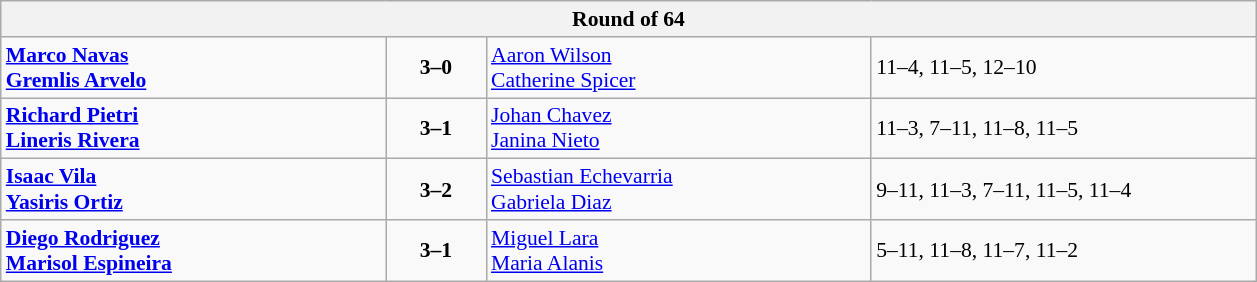<table class="wikitable" style="text-align: center; font-size:90% ">
<tr>
<th colspan=4>Round of 64</th>
</tr>
<tr>
<td align=left width="250"><strong> <a href='#'>Marco Navas</a><br> <a href='#'>Gremlis Arvelo</a></strong></td>
<td align=center width="60"><strong>3–0</strong></td>
<td align=left width="250"> <a href='#'>Aaron Wilson</a><br> <a href='#'>Catherine Spicer</a></td>
<td align=left width="250">11–4, 11–5, 12–10</td>
</tr>
<tr>
<td align=left width="250"><strong> <a href='#'>Richard Pietri</a><br> <a href='#'>Lineris Rivera</a></strong></td>
<td align=center width="60"><strong>3–1</strong></td>
<td align=left width="250"> <a href='#'>Johan Chavez</a><br> <a href='#'>Janina Nieto</a></td>
<td align=left width="250">11–3, 7–11, 11–8, 11–5</td>
</tr>
<tr>
<td align=left width="250"><strong> <a href='#'>Isaac Vila</a><br> <a href='#'>Yasiris Ortiz</a></strong></td>
<td align=center width="60"><strong>3–2</strong></td>
<td align=left width="250"> <a href='#'>Sebastian Echevarria</a><br> <a href='#'>Gabriela Diaz</a></td>
<td align=left width="250">9–11, 11–3, 7–11, 11–5, 11–4</td>
</tr>
<tr>
<td align=left width="250"><strong> <a href='#'>Diego Rodriguez</a><br> <a href='#'>Marisol Espineira</a></strong></td>
<td align=center width="60"><strong>3–1</strong></td>
<td align=left width="250"> <a href='#'>Miguel Lara</a><br> <a href='#'>Maria Alanis</a></td>
<td align=left width="250">5–11, 11–8, 11–7, 11–2</td>
</tr>
</table>
